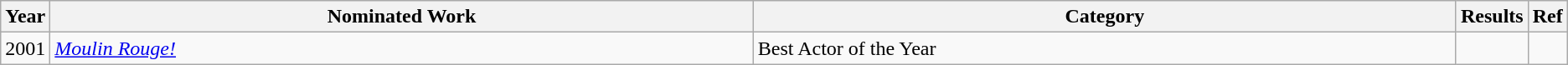<table class="wikitable">
<tr>
<th scope="col" style="width:1em;">Year</th>
<th scope="col" style="width:35em;">Nominated Work</th>
<th scope="col" style="width:35em;">Category</th>
<th scope="col" style="width:1em;">Results</th>
<th scope="col" style="width:1em;">Ref</th>
</tr>
<tr>
<td>2001</td>
<td><em><a href='#'>Moulin Rouge!</a></em></td>
<td>Best Actor of the Year</td>
<td></td>
<td></td>
</tr>
</table>
